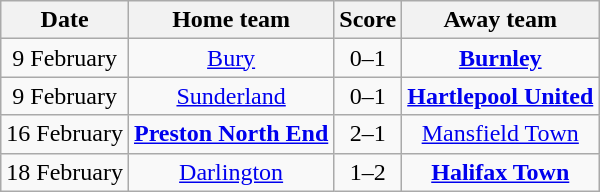<table class="wikitable" style="text-align: center">
<tr>
<th>Date</th>
<th>Home team</th>
<th>Score</th>
<th>Away team</th>
</tr>
<tr>
<td>9 February</td>
<td><a href='#'>Bury</a></td>
<td>0–1</td>
<td><strong><a href='#'>Burnley</a></strong></td>
</tr>
<tr>
<td>9 February</td>
<td><a href='#'>Sunderland</a></td>
<td>0–1</td>
<td><strong><a href='#'>Hartlepool United</a></strong></td>
</tr>
<tr>
<td>16 February</td>
<td><strong><a href='#'>Preston North End</a></strong></td>
<td>2–1</td>
<td><a href='#'>Mansfield Town</a></td>
</tr>
<tr>
<td>18 February</td>
<td><a href='#'>Darlington</a></td>
<td>1–2</td>
<td><strong><a href='#'>Halifax Town</a></strong></td>
</tr>
</table>
